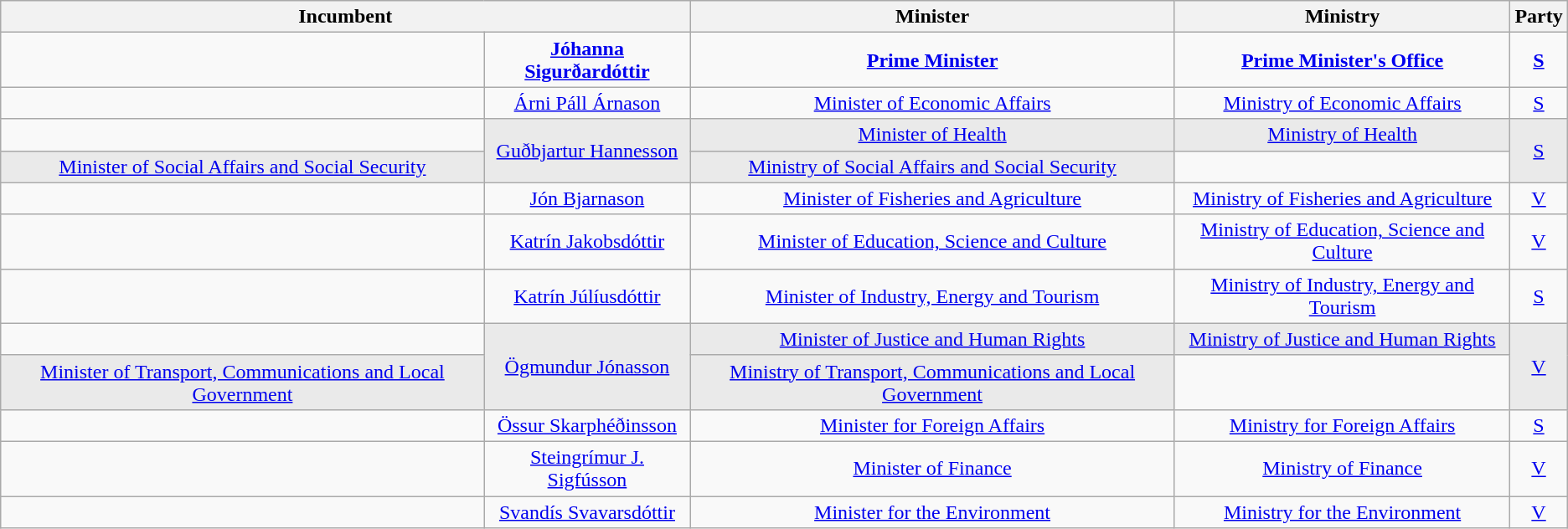<table class="wikitable" style="text-align: center;">
<tr>
<th colspan=2>Incumbent</th>
<th>Minister</th>
<th>Ministry</th>
<th>Party</th>
</tr>
<tr>
<td></td>
<td><strong><a href='#'>Jóhanna Sigurðardóttir</a></strong></td>
<td><strong><a href='#'>Prime Minister</a><br></strong></td>
<td><strong><a href='#'>Prime Minister's Office</a><br></strong></td>
<td><strong><a href='#'>S</a></strong></td>
</tr>
<tr>
<td></td>
<td><a href='#'>Árni Páll Árnason</a></td>
<td><a href='#'>Minister of Economic Affairs</a><br></td>
<td><a href='#'>Ministry of Economic Affairs</a><br></td>
<td><a href='#'>S</a></td>
</tr>
<tr>
<td></td>
<td rowspan=2 style="background-color: #EAEAEA;"><a href='#'>Guðbjartur Hannesson</a></td>
<td style="background-color: #EAEAEA;"><a href='#'>Minister of Health</a><br></td>
<td style="background-color: #EAEAEA;"><a href='#'>Ministry of Health</a><br></td>
<td rowspan=2 style="background-color: #EAEAEA;"><a href='#'>S</a></td>
</tr>
<tr>
<td style="background-color: #EAEAEA;"><a href='#'>Minister of Social Affairs and Social Security</a><br></td>
<td style="background-color: #EAEAEA;"><a href='#'>Ministry of Social Affairs and Social Security</a><br></td>
</tr>
<tr>
<td></td>
<td><a href='#'>Jón Bjarnason</a></td>
<td><a href='#'>Minister of Fisheries and Agriculture</a><br></td>
<td><a href='#'>Ministry of Fisheries and Agriculture</a><br></td>
<td><a href='#'>V</a></td>
</tr>
<tr>
<td></td>
<td><a href='#'>Katrín Jakobsdóttir</a></td>
<td><a href='#'>Minister of Education, Science and Culture</a><br></td>
<td><a href='#'>Ministry of Education, Science and Culture</a><br></td>
<td><a href='#'>V</a></td>
</tr>
<tr>
<td></td>
<td><a href='#'>Katrín Júlíusdóttir</a></td>
<td><a href='#'>Minister of Industry, Energy and Tourism</a><br></td>
<td><a href='#'>Ministry of Industry, Energy and Tourism</a><br></td>
<td><a href='#'>S</a></td>
</tr>
<tr>
<td></td>
<td rowspan=2 style="background-color: #EAEAEA;"><a href='#'>Ögmundur Jónasson</a></td>
<td style="background-color: #EAEAEA;"><a href='#'>Minister of Justice and Human Rights</a><br></td>
<td style="background-color: #EAEAEA;"><a href='#'>Ministry of Justice and Human Rights</a><br></td>
<td rowspan=2 style="background-color: #EAEAEA;"><a href='#'>V</a></td>
</tr>
<tr>
<td style="background-color: #EAEAEA;"><a href='#'>Minister of Transport, Communications and Local Government</a><br></td>
<td style="background-color: #EAEAEA;"><a href='#'>Ministry of Transport, Communications and Local Government</a><br></td>
</tr>
<tr>
<td></td>
<td><a href='#'>Össur Skarphéðinsson</a></td>
<td><a href='#'>Minister for Foreign Affairs</a><br></td>
<td><a href='#'>Ministry for Foreign Affairs</a><br></td>
<td><a href='#'>S</a></td>
</tr>
<tr>
<td></td>
<td><a href='#'>Steingrímur J. Sigfússon</a></td>
<td><a href='#'>Minister of Finance</a><br></td>
<td><a href='#'>Ministry of Finance</a><br></td>
<td><a href='#'>V</a></td>
</tr>
<tr>
<td></td>
<td><a href='#'>Svandís Svavarsdóttir</a></td>
<td><a href='#'>Minister for the Environment</a><br></td>
<td><a href='#'>Ministry for the Environment</a><br></td>
<td><a href='#'>V</a></td>
</tr>
</table>
